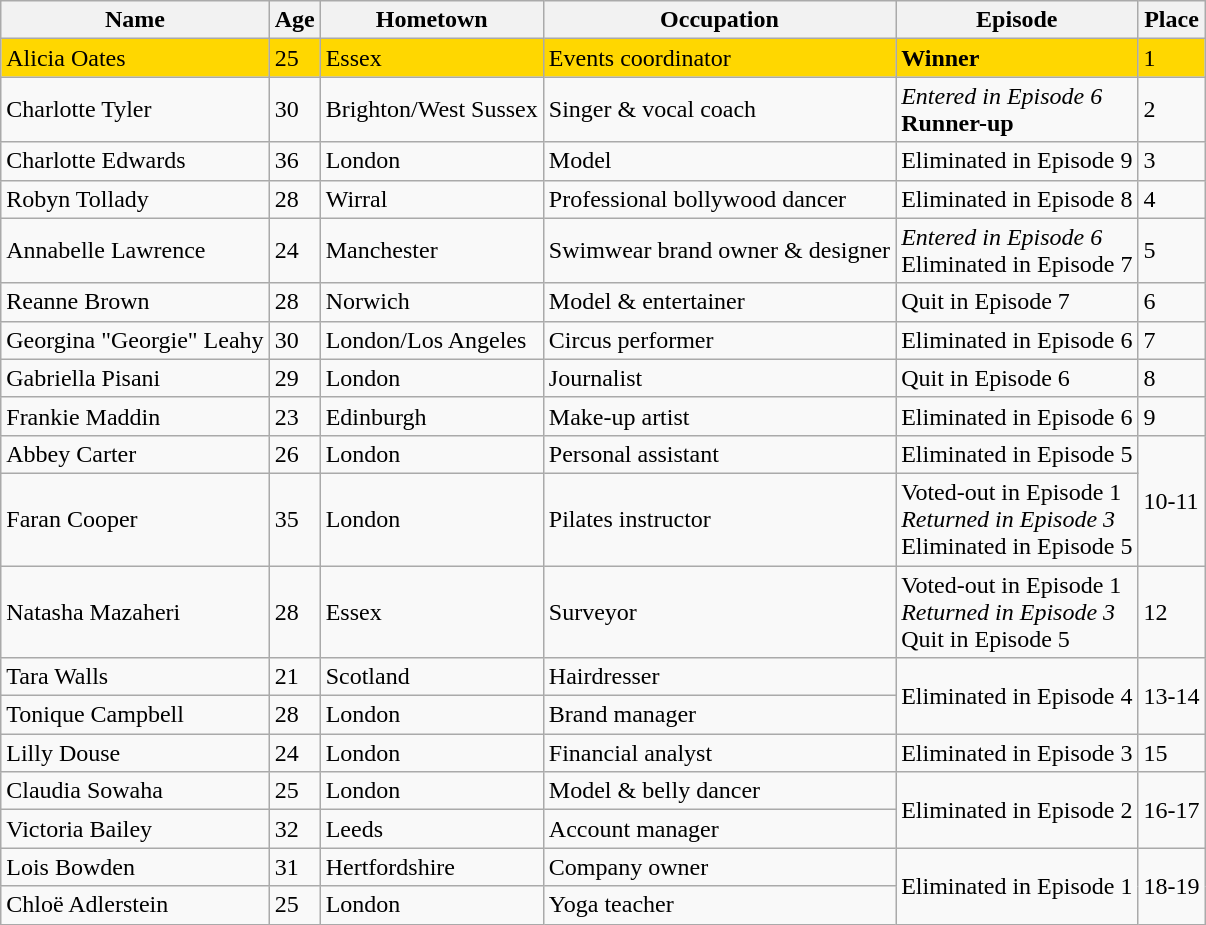<table class="wikitable sortable">
<tr>
<th style="text-align:center">Name</th>
<th style="text-align:center">Age</th>
<th style="text-align:center">Hometown</th>
<th style="text-align:center">Occupation</th>
<th style="text-align:center">Episode</th>
<th>Place</th>
</tr>
<tr bgcolor="gold">
<td>Alicia Oates</td>
<td>25</td>
<td>Essex</td>
<td>Events coordinator</td>
<td><strong>Winner</strong></td>
<td>1</td>
</tr>
<tr>
<td>Charlotte Tyler</td>
<td>30</td>
<td>Brighton/West Sussex</td>
<td>Singer & vocal coach</td>
<td><em>Entered in Episode 6</em><br><strong>Runner-up</strong></td>
<td>2</td>
</tr>
<tr>
<td>Charlotte Edwards</td>
<td>36</td>
<td>London</td>
<td>Model</td>
<td>Eliminated in Episode 9</td>
<td>3</td>
</tr>
<tr>
<td>Robyn Tollady</td>
<td>28</td>
<td>Wirral</td>
<td>Professional bollywood dancer</td>
<td>Eliminated in Episode 8</td>
<td>4</td>
</tr>
<tr>
<td>Annabelle Lawrence</td>
<td>24</td>
<td>Manchester</td>
<td>Swimwear brand owner & designer</td>
<td><em>Entered in Episode 6</em><br>Eliminated in Episode 7</td>
<td>5</td>
</tr>
<tr>
<td>Reanne Brown</td>
<td>28</td>
<td>Norwich</td>
<td>Model & entertainer</td>
<td>Quit in Episode 7</td>
<td>6</td>
</tr>
<tr>
<td>Georgina "Georgie" Leahy</td>
<td>30</td>
<td>London/Los Angeles</td>
<td>Circus performer</td>
<td>Eliminated in Episode 6</td>
<td>7</td>
</tr>
<tr>
<td>Gabriella Pisani</td>
<td>29</td>
<td>London</td>
<td>Journalist</td>
<td>Quit in Episode 6</td>
<td>8</td>
</tr>
<tr>
<td>Frankie Maddin</td>
<td>23</td>
<td>Edinburgh</td>
<td>Make-up artist</td>
<td>Eliminated in Episode 6</td>
<td>9</td>
</tr>
<tr>
<td>Abbey Carter</td>
<td>26</td>
<td>London</td>
<td>Personal assistant</td>
<td>Eliminated in Episode 5</td>
<td rowspan="2">10-11</td>
</tr>
<tr>
<td>Faran Cooper</td>
<td>35</td>
<td>London</td>
<td>Pilates instructor</td>
<td>Voted-out in Episode 1<br><em>Returned in Episode 3</em><br>Eliminated in Episode 5</td>
</tr>
<tr>
<td>Natasha Mazaheri</td>
<td>28</td>
<td>Essex</td>
<td>Surveyor</td>
<td>Voted-out in Episode 1<br><em>Returned in Episode 3</em><br>Quit in Episode 5</td>
<td>12</td>
</tr>
<tr>
<td>Tara Walls</td>
<td>21</td>
<td>Scotland</td>
<td>Hairdresser</td>
<td rowspan="2">Eliminated in Episode 4</td>
<td rowspan="2">13-14</td>
</tr>
<tr>
<td>Tonique Campbell</td>
<td>28</td>
<td>London</td>
<td>Brand manager</td>
</tr>
<tr>
<td>Lilly Douse</td>
<td>24</td>
<td>London</td>
<td>Financial analyst</td>
<td>Eliminated in Episode 3</td>
<td>15</td>
</tr>
<tr>
<td>Claudia Sowaha</td>
<td>25</td>
<td>London</td>
<td>Model & belly dancer</td>
<td rowspan="2">Eliminated in Episode 2</td>
<td rowspan="2">16-17</td>
</tr>
<tr>
<td>Victoria Bailey</td>
<td>32</td>
<td>Leeds</td>
<td>Account manager</td>
</tr>
<tr>
<td>Lois Bowden</td>
<td>31</td>
<td>Hertfordshire</td>
<td>Company owner</td>
<td rowspan="2">Eliminated in Episode 1</td>
<td rowspan="2">18-19</td>
</tr>
<tr>
<td>Chloë Adlerstein</td>
<td>25</td>
<td>London</td>
<td>Yoga teacher</td>
</tr>
</table>
